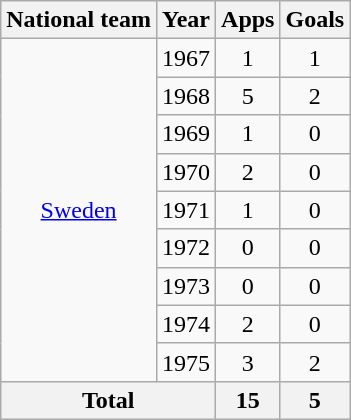<table class="wikitable" style="text-align:center">
<tr>
<th>National team</th>
<th>Year</th>
<th>Apps</th>
<th>Goals</th>
</tr>
<tr>
<td rowspan="9"><a href='#'>Sweden</a></td>
<td>1967</td>
<td>1</td>
<td>1</td>
</tr>
<tr>
<td>1968</td>
<td>5</td>
<td>2</td>
</tr>
<tr>
<td>1969</td>
<td>1</td>
<td>0</td>
</tr>
<tr>
<td>1970</td>
<td>2</td>
<td>0</td>
</tr>
<tr>
<td>1971</td>
<td>1</td>
<td>0</td>
</tr>
<tr>
<td>1972</td>
<td>0</td>
<td>0</td>
</tr>
<tr>
<td>1973</td>
<td>0</td>
<td>0</td>
</tr>
<tr>
<td>1974</td>
<td>2</td>
<td>0</td>
</tr>
<tr>
<td>1975</td>
<td>3</td>
<td>2</td>
</tr>
<tr>
<th colspan="2">Total</th>
<th>15</th>
<th>5</th>
</tr>
</table>
